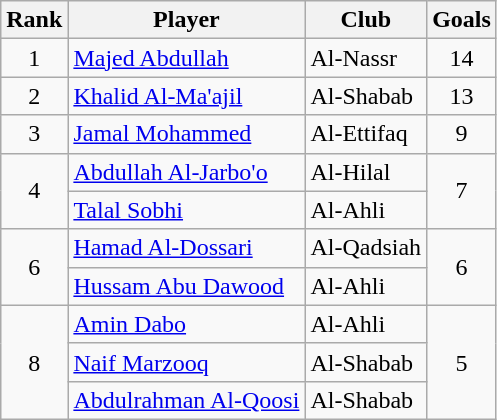<table class="wikitable" style="text-align:center">
<tr>
<th>Rank</th>
<th>Player</th>
<th>Club</th>
<th>Goals</th>
</tr>
<tr>
<td>1</td>
<td align="left"> <a href='#'>Majed Abdullah</a></td>
<td align="left">Al-Nassr</td>
<td>14</td>
</tr>
<tr>
<td>2</td>
<td align="left"> <a href='#'>Khalid Al-Ma'ajil</a></td>
<td align="left">Al-Shabab</td>
<td>13</td>
</tr>
<tr>
<td>3</td>
<td align="left"> <a href='#'>Jamal Mohammed</a></td>
<td align="left">Al-Ettifaq</td>
<td>9</td>
</tr>
<tr>
<td rowspan=2>4</td>
<td align="left"> <a href='#'>Abdullah Al-Jarbo'o</a></td>
<td align="left">Al-Hilal</td>
<td rowspan=2>7</td>
</tr>
<tr>
<td align="left"> <a href='#'>Talal Sobhi</a></td>
<td align="left">Al-Ahli</td>
</tr>
<tr>
<td rowspan=2>6</td>
<td align="left"> <a href='#'>Hamad Al-Dossari</a></td>
<td align="left">Al-Qadsiah</td>
<td rowspan=2>6</td>
</tr>
<tr>
<td align="left"> <a href='#'>Hussam Abu Dawood</a></td>
<td align="left">Al-Ahli</td>
</tr>
<tr>
<td rowspan=3>8</td>
<td align="left"> <a href='#'>Amin Dabo</a></td>
<td align="left">Al-Ahli</td>
<td rowspan=3>5</td>
</tr>
<tr>
<td align="left"> <a href='#'>Naif Marzooq</a></td>
<td align="left">Al-Shabab</td>
</tr>
<tr>
<td align="left"> <a href='#'>Abdulrahman Al-Qoosi</a></td>
<td align="left">Al-Shabab</td>
</tr>
</table>
